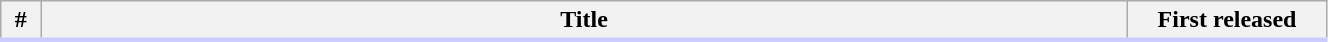<table class="wikitable" width = "70%">
<tr style="border-bottom:3px solid #CCF">
<th width="3%">#</th>
<th>Title</th>
<th width="15%">First released<br>
</th>
</tr>
</table>
